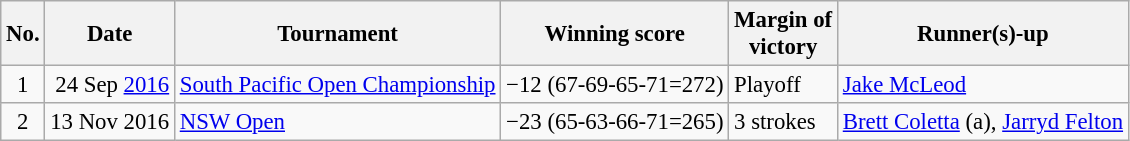<table class="wikitable" style="font-size:95%;">
<tr>
<th>No.</th>
<th>Date</th>
<th>Tournament</th>
<th>Winning score</th>
<th>Margin of<br>victory</th>
<th>Runner(s)-up</th>
</tr>
<tr>
<td align=center>1</td>
<td align=right>24 Sep <a href='#'>2016</a></td>
<td><a href='#'>South Pacific Open Championship</a></td>
<td>−12 (67-69-65-71=272)</td>
<td>Playoff</td>
<td> <a href='#'>Jake McLeod</a></td>
</tr>
<tr>
<td align=center>2</td>
<td align=right>13 Nov 2016</td>
<td><a href='#'>NSW Open</a></td>
<td>−23 (65-63-66-71=265)</td>
<td>3 strokes</td>
<td> <a href='#'>Brett Coletta</a> (a),  <a href='#'>Jarryd Felton</a></td>
</tr>
</table>
